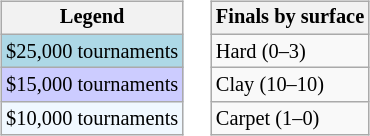<table>
<tr valign=top>
<td><br><table class=wikitable style=font-size:85%>
<tr>
<th>Legend</th>
</tr>
<tr style="background:lightblue;">
<td>$25,000 tournaments</td>
</tr>
<tr style="background:#ccccff;">
<td>$15,000 tournaments</td>
</tr>
<tr style="background:#f0f8ff;">
<td>$10,000 tournaments</td>
</tr>
</table>
</td>
<td><br><table class=wikitable style=font-size:85%>
<tr>
<th>Finals by surface</th>
</tr>
<tr>
<td>Hard (0–3)</td>
</tr>
<tr>
<td>Clay (10–10)</td>
</tr>
<tr>
<td>Carpet (1–0)</td>
</tr>
</table>
</td>
</tr>
</table>
